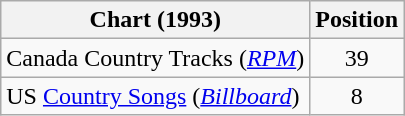<table class="wikitable sortable">
<tr>
<th scope="col">Chart (1993)</th>
<th scope="col">Position</th>
</tr>
<tr>
<td>Canada Country Tracks (<em><a href='#'>RPM</a></em>)</td>
<td align="center">39</td>
</tr>
<tr>
<td>US <a href='#'>Country Songs</a> (<em><a href='#'>Billboard</a></em>)</td>
<td align="center">8</td>
</tr>
</table>
